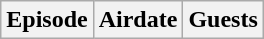<table class="wikitable">
<tr>
<th>Episode</th>
<th>Airdate</th>
<th>Guests<br>














</th>
</tr>
</table>
